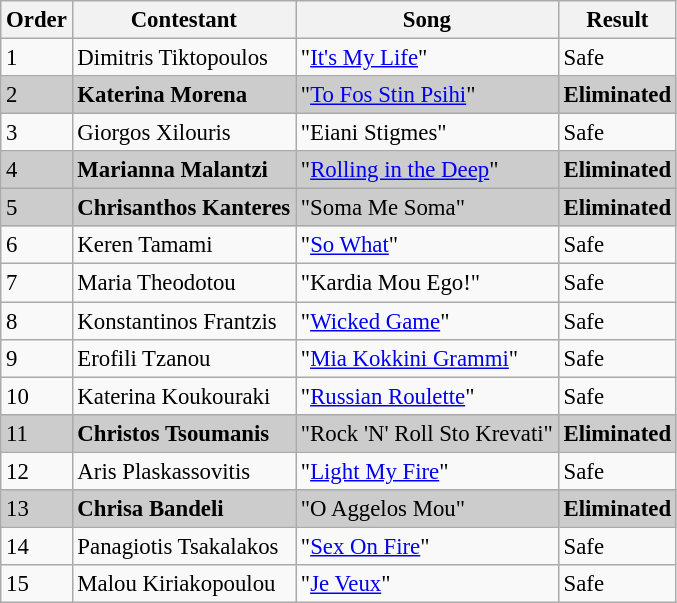<table class="wikitable" style="font-size: 95%;">
<tr>
<th>Order</th>
<th>Contestant</th>
<th>Song</th>
<th>Result</th>
</tr>
<tr>
<td>1</td>
<td>Dimitris Tiktopoulos</td>
<td>"<a href='#'>It's My Life</a>"</td>
<td>Safe</td>
</tr>
<tr style="background:#ccc;">
<td>2</td>
<td><strong>Katerina Morena</strong></td>
<td>"<a href='#'>To Fos Stin Psihi</a>"</td>
<td><strong>Eliminated</strong></td>
</tr>
<tr>
<td>3</td>
<td>Giorgos Xilouris</td>
<td>"Eiani Stigmes"</td>
<td>Safe</td>
</tr>
<tr style="background:#ccc;">
<td>4</td>
<td><strong>Marianna Malantzi</strong></td>
<td>"<a href='#'>Rolling in the Deep</a>"</td>
<td><strong>Eliminated</strong></td>
</tr>
<tr style="background:#ccc;">
<td>5</td>
<td><strong>Chrisanthos Kanteres</strong></td>
<td>"Soma Me Soma"</td>
<td><strong>Eliminated</strong></td>
</tr>
<tr>
<td>6</td>
<td>Keren Tamami</td>
<td>"<a href='#'>So What</a>"</td>
<td>Safe</td>
</tr>
<tr>
<td>7</td>
<td>Maria Theodotou</td>
<td>"Kardia Mou Ego!"</td>
<td>Safe</td>
</tr>
<tr>
<td>8</td>
<td>Konstantinos Frantzis</td>
<td>"<a href='#'>Wicked Game</a>"</td>
<td>Safe</td>
</tr>
<tr>
<td>9</td>
<td>Erofili Tzanou</td>
<td>"<a href='#'>Mia Kokkini Grammi</a>"</td>
<td>Safe</td>
</tr>
<tr>
<td>10</td>
<td>Katerina Koukouraki</td>
<td>"<a href='#'>Russian Roulette</a>"</td>
<td>Safe</td>
</tr>
<tr style="background:#ccc;">
<td>11</td>
<td><strong>Christos Tsoumanis</strong></td>
<td>"Rock 'N' Roll Sto Krevati"</td>
<td><strong>Eliminated</strong></td>
</tr>
<tr>
<td>12</td>
<td>Aris Plaskassovitis</td>
<td>"<a href='#'>Light My Fire</a>"</td>
<td>Safe</td>
</tr>
<tr style="background:#ccc;">
<td>13</td>
<td><strong>Chrisa Bandeli</strong></td>
<td>"O Aggelos Mou"</td>
<td><strong>Eliminated</strong></td>
</tr>
<tr>
<td>14</td>
<td>Panagiotis Tsakalakos</td>
<td>"<a href='#'>Sex On Fire</a>"</td>
<td>Safe</td>
</tr>
<tr>
<td>15</td>
<td>Malou Kiriakopoulou</td>
<td>"<a href='#'>Je Veux</a>"</td>
<td>Safe</td>
</tr>
</table>
